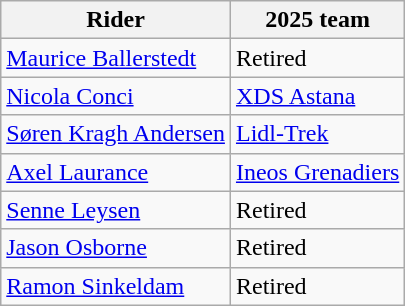<table class="wikitable">
<tr>
<th>Rider</th>
<th>2025 team</th>
</tr>
<tr>
<td><a href='#'>Maurice Ballerstedt</a></td>
<td>Retired</td>
</tr>
<tr>
<td><a href='#'>Nicola Conci</a></td>
<td><a href='#'>XDS Astana</a></td>
</tr>
<tr>
<td><a href='#'>Søren Kragh Andersen</a></td>
<td><a href='#'> Lidl-Trek</a></td>
</tr>
<tr>
<td><a href='#'>Axel Laurance</a></td>
<td><a href='#'>Ineos Grenadiers</a></td>
</tr>
<tr>
<td><a href='#'>Senne Leysen</a></td>
<td>Retired</td>
</tr>
<tr>
<td><a href='#'>Jason Osborne</a></td>
<td>Retired</td>
</tr>
<tr>
<td><a href='#'>Ramon Sinkeldam</a></td>
<td>Retired</td>
</tr>
</table>
